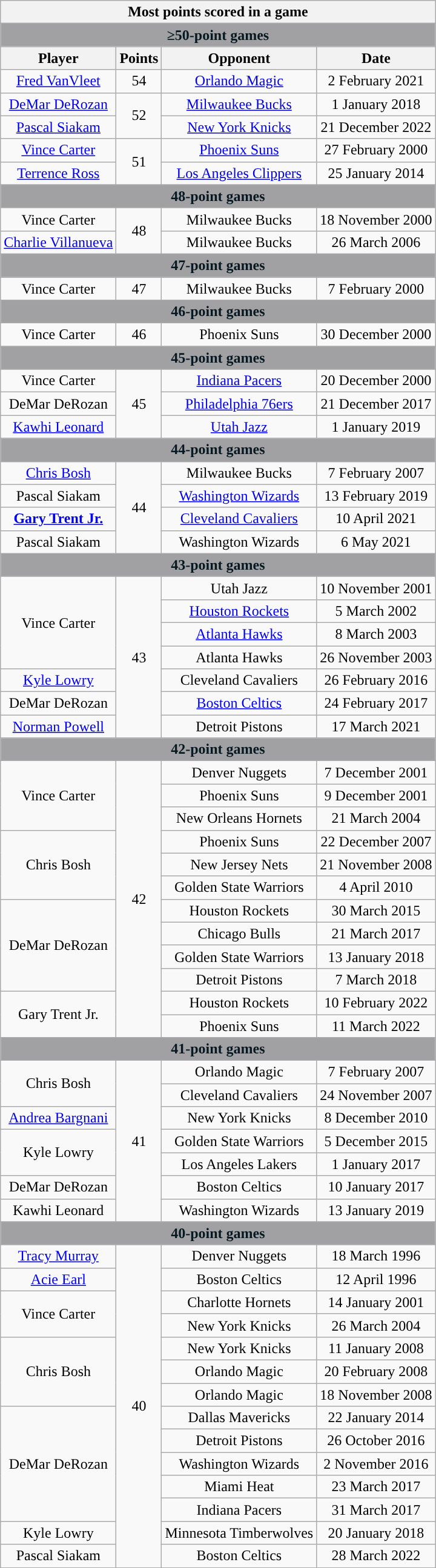<table class="wikitable sortable" style="text-align:center">
<tr>
<th colspan="4">Most points scored in a game</th>
</tr>
<tr>
<th colspan="4" style="text-align:center; background:#A1A1A4; color:#061922;">≥50-point games</th>
</tr>
<tr>
<th>Player</th>
<th>Points</th>
<th>Opponent</th>
<th>Date</th>
</tr>
<tr>
<td><a href='#'>Fred VanVleet</a></td>
<td rowspan=1>54</td>
<td><a href='#'>Orlando Magic</a></td>
<td>2 February 2021</td>
</tr>
<tr>
<td><a href='#'>DeMar DeRozan</a></td>
<td rowspan=2>52</td>
<td><a href='#'>Milwaukee Bucks</a></td>
<td>1 January 2018</td>
</tr>
<tr>
<td><a href='#'>Pascal Siakam</a></td>
<td><a href='#'>New York Knicks</a></td>
<td>21 December 2022</td>
</tr>
<tr>
<td><a href='#'>Vince Carter</a></td>
<td rowspan=2>51</td>
<td><a href='#'>Phoenix Suns</a></td>
<td>27 February 2000</td>
</tr>
<tr>
<td><a href='#'>Terrence Ross</a></td>
<td><a href='#'>Los Angeles Clippers</a></td>
<td>25 January 2014</td>
</tr>
<tr>
</tr>
<tr>
<th colspan="4" style="text-align:center; background:#A1A1A4; color:#061922;">48-point games</th>
</tr>
<tr>
<td>Vince Carter</td>
<td rowspan=2>48</td>
<td>Milwaukee Bucks</td>
<td>18 November 2000</td>
</tr>
<tr>
<td><a href='#'>Charlie Villanueva</a></td>
<td>Milwaukee Bucks</td>
<td>26 March 2006</td>
</tr>
<tr>
<th colspan="4" style="text-align:center; background:#A1A1A4; color:#061922;">47-point games</th>
</tr>
<tr>
<td>Vince Carter</td>
<td>47</td>
<td>Milwaukee Bucks</td>
<td>7 February 2000</td>
</tr>
<tr>
<th colspan="4" style="text-align:center; background:#A1A1A4; color:#061922;">46-point games</th>
</tr>
<tr>
<td>Vince Carter</td>
<td>46</td>
<td>Phoenix Suns</td>
<td>30 December 2000</td>
</tr>
<tr>
<th colspan="4" style="text-align:center; background:#A1A1A4; color:#061922;">45-point games</th>
</tr>
<tr>
<td>Vince Carter</td>
<td rowspan=3>45</td>
<td><a href='#'>Indiana Pacers</a></td>
<td>20 December 2000</td>
</tr>
<tr>
<td>DeMar DeRozan</td>
<td><a href='#'>Philadelphia 76ers</a></td>
<td>21 December 2017</td>
</tr>
<tr>
<td><a href='#'>Kawhi Leonard</a></td>
<td><a href='#'>Utah Jazz</a></td>
<td>1 January 2019</td>
</tr>
<tr>
<th colspan="4" style="text-align:center; background:#A1A1A4; color:#061922;">44-point games</th>
</tr>
<tr>
<td><a href='#'>Chris Bosh</a></td>
<td rowspan=4>44</td>
<td>Milwaukee Bucks</td>
<td>7 February 2007</td>
</tr>
<tr>
<td>Pascal Siakam</td>
<td><a href='#'>Washington Wizards</a></td>
<td>13 February 2019</td>
</tr>
<tr>
<td><strong><a href='#'>Gary Trent Jr.</a></strong></td>
<td><a href='#'>Cleveland Cavaliers</a></td>
<td>10 April 2021</td>
</tr>
<tr>
<td>Pascal Siakam</td>
<td>Washington Wizards</td>
<td>6 May 2021</td>
</tr>
<tr>
<th colspan="4" style="text-align:center; background:#A1A1A4; color:#061922;">43-point games</th>
</tr>
<tr>
<td rowspan=4>Vince Carter</td>
<td rowspan=7>43</td>
<td>Utah Jazz</td>
<td>10 November 2001</td>
</tr>
<tr>
<td><a href='#'>Houston Rockets</a></td>
<td>5 March 2002</td>
</tr>
<tr>
<td><a href='#'>Atlanta Hawks</a></td>
<td>8 March 2003</td>
</tr>
<tr>
<td>Atlanta Hawks</td>
<td>26 November 2003</td>
</tr>
<tr>
<td><a href='#'>Kyle Lowry</a></td>
<td>Cleveland Cavaliers</td>
<td>26 February 2016</td>
</tr>
<tr>
<td>DeMar DeRozan</td>
<td><a href='#'>Boston Celtics</a></td>
<td>24 February 2017</td>
</tr>
<tr>
<td><a href='#'>Norman Powell</a></td>
<td>Detroit Pistons</td>
<td>17 March 2021</td>
</tr>
<tr>
<th colspan="4" style="text-align:center; background:#A1A1A4; color:#061922;">42-point games</th>
</tr>
<tr>
<td rowspan=3>Vince Carter</td>
<td rowspan=12>42</td>
<td>Denver Nuggets</td>
<td>7 December 2001</td>
</tr>
<tr>
<td>Phoenix Suns</td>
<td>9 December 2001</td>
</tr>
<tr>
<td>New Orleans Hornets</td>
<td>21 March 2004</td>
</tr>
<tr>
<td rowspan=3>Chris Bosh</td>
<td>Phoenix Suns</td>
<td>22 December 2007</td>
</tr>
<tr>
<td>New Jersey Nets</td>
<td>21 November 2008</td>
</tr>
<tr>
<td>Golden State Warriors</td>
<td>4 April 2010</td>
</tr>
<tr>
<td rowspan=4>DeMar DeRozan</td>
<td>Houston Rockets</td>
<td>30 March 2015</td>
</tr>
<tr>
<td>Chicago Bulls</td>
<td>21 March 2017</td>
</tr>
<tr>
<td>Golden State Warriors</td>
<td>13 January 2018</td>
</tr>
<tr>
<td>Detroit Pistons</td>
<td>7 March 2018</td>
</tr>
<tr>
<td rowspan=2>Gary Trent Jr.</td>
<td>Houston Rockets</td>
<td>10 February 2022</td>
</tr>
<tr>
<td>Phoenix Suns</td>
<td>11 March 2022</td>
</tr>
<tr>
<th colspan="4" style="text-align:center; background:#A1A1A4; color:#061922;">41-point games</th>
</tr>
<tr>
<td rowspan=2>Chris Bosh</td>
<td rowspan=7>41</td>
<td>Orlando Magic</td>
<td>7 February 2007</td>
</tr>
<tr>
<td>Cleveland Cavaliers</td>
<td>24 November 2007</td>
</tr>
<tr>
<td><a href='#'>Andrea Bargnani</a></td>
<td>New York Knicks</td>
<td>8 December 2010</td>
</tr>
<tr>
<td rowspan=2>Kyle Lowry</td>
<td>Golden State Warriors</td>
<td>5 December 2015</td>
</tr>
<tr>
<td>Los Angeles Lakers</td>
<td>1 January 2017</td>
</tr>
<tr>
<td>DeMar DeRozan</td>
<td>Boston Celtics</td>
<td>10 January 2017</td>
</tr>
<tr>
<td>Kawhi Leonard</td>
<td>Washington Wizards</td>
<td>13 January 2019</td>
</tr>
<tr>
<th colspan="4" style="text-align:center; background:#A1A1A4; color:#061922;">40-point games</th>
</tr>
<tr>
<td><a href='#'>Tracy Murray</a></td>
<td rowspan=14>40</td>
<td>Denver Nuggets</td>
<td>18 March 1996</td>
</tr>
<tr>
<td><a href='#'>Acie Earl</a></td>
<td>Boston Celtics</td>
<td>12 April 1996</td>
</tr>
<tr>
<td rowspan=2>Vince Carter</td>
<td Charlotte Hornets (1988–2002)>Charlotte Hornets</td>
<td>14 January 2001</td>
</tr>
<tr>
<td>New York Knicks</td>
<td>26 March 2004</td>
</tr>
<tr>
<td rowspan=3>Chris Bosh</td>
<td>New York Knicks</td>
<td>11 January 2008</td>
</tr>
<tr>
<td>Orlando Magic</td>
<td>20 February 2008</td>
</tr>
<tr>
<td>Orlando Magic</td>
<td>18 November 2008</td>
</tr>
<tr>
<td rowspan=5>DeMar DeRozan</td>
<td>Dallas Mavericks</td>
<td>22 January 2014</td>
</tr>
<tr>
<td>Detroit Pistons</td>
<td>26 October 2016</td>
</tr>
<tr>
<td>Washington Wizards</td>
<td>2 November 2016</td>
</tr>
<tr>
<td>Miami Heat</td>
<td>23 March 2017</td>
</tr>
<tr>
<td>Indiana Pacers</td>
<td>31 March 2017</td>
</tr>
<tr>
<td>Kyle Lowry</td>
<td>Minnesota Timberwolves</td>
<td>20 January 2018</td>
</tr>
<tr>
<td>Pascal Siakam</td>
<td>Boston Celtics</td>
<td>28 March 2022</td>
</tr>
</table>
